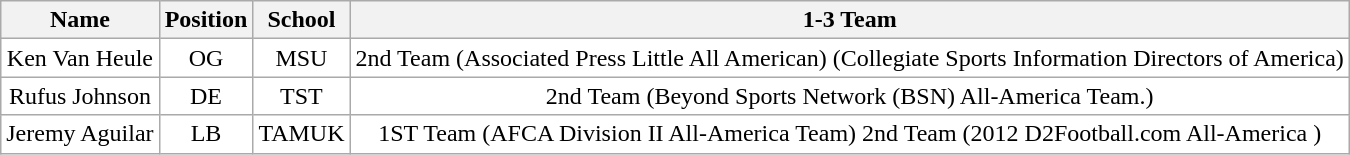<table class="wikitable sortable" border="1">
<tr>
<th>Name</th>
<th>Position</th>
<th>School</th>
<th>1-3 Team</th>
</tr>
<tr>
<td style="text-align:center; background:white">Ken Van Heule</td>
<td style="text-align:center; background:white">OG</td>
<td style="text-align:center; background:white">MSU</td>
<td style="text-align:center; background:white">2nd Team (Associated Press Little All American) (Collegiate Sports Information Directors of America)</td>
</tr>
<tr>
<td style="text-align:center; background:white">Rufus Johnson</td>
<td style="text-align:center; background:white">DE</td>
<td style="text-align:center; background:white">TST</td>
<td style="text-align:center; background:white">2nd Team (Beyond Sports Network (BSN) All-America Team.)</td>
</tr>
<tr>
<td style="text-align:center; background:white">Jeremy Aguilar</td>
<td style="text-align:center; background:white">LB</td>
<td style="text-align:center; background:white">TAMUK</td>
<td style="text-align:center; background:white">1ST Team (AFCA Division II All-America Team) 2nd Team (2012 D2Football.com All-America )</td>
</tr>
</table>
